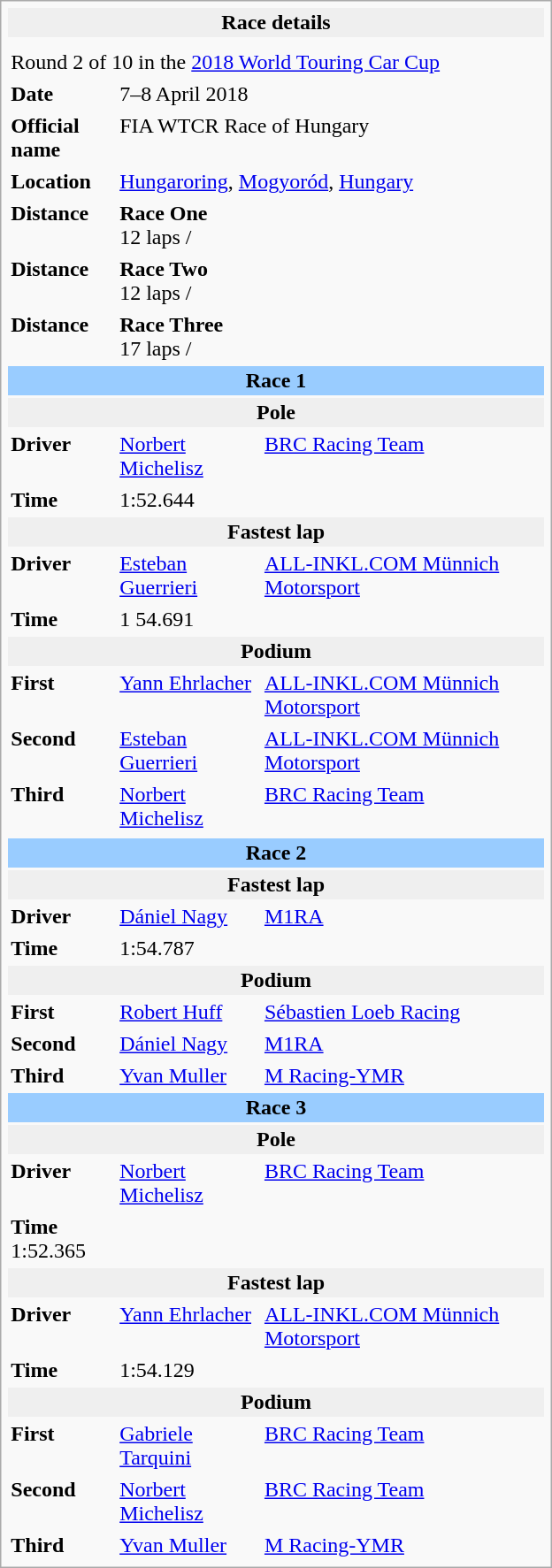<table class="infobox" align="right" cellpadding="2" style="float:right; width: 26em; ">
<tr>
<th colspan="3" bgcolor="#efefef">Race details</th>
</tr>
<tr>
<td colspan="3" style="text-align:center;"></td>
</tr>
<tr>
<td colspan=3>Round 2 of 10 in the <a href='#'>2018 World Touring Car Cup</a></td>
</tr>
<tr>
<td style="width: 20%;"><strong>Date</strong></td>
<td>7–8 April 2018</td>
</tr>
<tr>
<td><strong>Official name</strong></td>
<td colspan=2>FIA WTCR Race of Hungary</td>
</tr>
<tr>
<td><strong>Location</strong></td>
<td colspan=2><a href='#'>Hungaroring</a>, <a href='#'>Mogyoród</a>, <a href='#'>Hungary</a></td>
</tr>
<tr>
<td><strong>Distance</strong></td>
<td colspan=2><strong>Race One</strong><br>12 laps  / </td>
</tr>
<tr>
<td><strong>Distance</strong></td>
<td colspan=2><strong>Race Two</strong><br>12 laps  / </td>
</tr>
<tr>
<td><strong>Distance</strong></td>
<td colspan=2><strong>Race Three</strong><br>17 laps  / </td>
</tr>
<tr>
<td colspan=3 style="text-align:center; background-color:#99ccff"><strong>Race 1</strong></td>
</tr>
<tr>
<th colspan=3 bgcolor="#efefef">Pole</th>
</tr>
<tr>
<td><strong>Driver</strong></td>
<td> <a href='#'>Norbert Michelisz</a></td>
<td> <a href='#'>BRC Racing Team</a></td>
</tr>
<tr>
<td><strong>Time</strong></td>
<td>1:52.644</td>
</tr>
<tr>
<th colspan=3 bgcolor="#efefef">Fastest lap</th>
</tr>
<tr>
<td><strong>Driver</strong></td>
<td> <a href='#'>Esteban Guerrieri</a></td>
<td> <a href='#'>ALL-INKL.COM Münnich Motorsport</a></td>
</tr>
<tr>
<td><strong>Time</strong></td>
<td colspan=2>1 54.691</td>
</tr>
<tr>
<th colspan=3 bgcolor="#efefef">Podium</th>
</tr>
<tr>
<td><strong>First</strong></td>
<td> <a href='#'>Yann Ehrlacher</a></td>
<td> <a href='#'>ALL-INKL.COM Münnich Motorsport</a></td>
</tr>
<tr>
<td><strong>Second</strong></td>
<td> <a href='#'>Esteban Guerrieri</a></td>
<td> <a href='#'>ALL-INKL.COM Münnich Motorsport</a></td>
</tr>
<tr>
<td><strong>Third</strong></td>
<td> <a href='#'>Norbert Michelisz</a></td>
<td> <a href='#'>BRC Racing Team</a></td>
</tr>
<tr>
</tr>
<tr>
<td colspan=3 style="text-align:center; background-color:#99ccff"><strong>Race 2</strong></td>
</tr>
<tr>
<th colspan=3 bgcolor="#efefef">Fastest lap</th>
</tr>
<tr>
<td><strong>Driver</strong></td>
<td> <a href='#'>Dániel Nagy</a></td>
<td> <a href='#'>M1RA</a></td>
</tr>
<tr>
<td><strong>Time</strong></td>
<td colspan=2>1:54.787</td>
</tr>
<tr>
<th colspan=3 bgcolor="#efefef">Podium</th>
</tr>
<tr>
<td><strong>First</strong></td>
<td> <a href='#'>Robert Huff</a></td>
<td> <a href='#'>Sébastien Loeb Racing</a></td>
</tr>
<tr>
<td><strong>Second</strong></td>
<td> <a href='#'>Dániel Nagy</a></td>
<td> <a href='#'>M1RA</a></td>
</tr>
<tr>
<td><strong>Third</strong></td>
<td> <a href='#'>Yvan Muller</a></td>
<td> <a href='#'>M Racing-YMR</a></td>
</tr>
<tr>
<td colspan=3 style="text-align:center; background-color:#99ccff"><strong>Race 3</strong></td>
</tr>
<tr>
<th colspan=3 bgcolor="#efefef">Pole</th>
</tr>
<tr>
<td><strong>Driver</strong></td>
<td> <a href='#'>Norbert Michelisz</a></td>
<td> <a href='#'>BRC Racing Team</a></td>
</tr>
<tr>
<td><strong>Time</strong> 1:52.365</td>
</tr>
<tr>
<th colspan=3 bgcolor="#efefef">Fastest lap</th>
</tr>
<tr>
<td><strong>Driver</strong></td>
<td> <a href='#'>Yann Ehrlacher</a></td>
<td> <a href='#'>ALL-INKL.COM Münnich Motorsport</a></td>
</tr>
<tr>
<td><strong>Time</strong></td>
<td colspan=2>1:54.129</td>
</tr>
<tr>
<th colspan=3 bgcolor="#efefef">Podium</th>
</tr>
<tr>
<td><strong>First</strong></td>
<td> <a href='#'>Gabriele Tarquini</a></td>
<td> <a href='#'>BRC Racing Team</a></td>
</tr>
<tr>
<td><strong>Second</strong></td>
<td> <a href='#'>Norbert Michelisz</a></td>
<td> <a href='#'>BRC Racing Team</a></td>
</tr>
<tr>
<td><strong>Third</strong></td>
<td> <a href='#'>Yvan Muller</a></td>
<td> <a href='#'>M Racing-YMR</a></td>
</tr>
</table>
